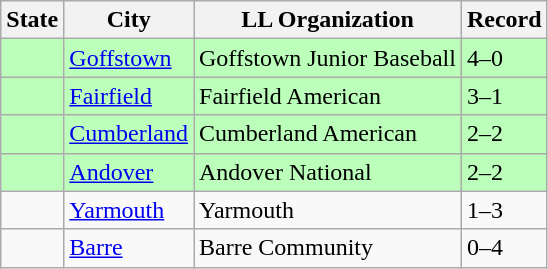<table class="wikitable">
<tr>
<th>State</th>
<th>City</th>
<th>LL Organization</th>
<th>Record</th>
</tr>
<tr bgcolor=#bbffbb>
<td><strong></strong></td>
<td><a href='#'>Goffstown</a></td>
<td>Goffstown Junior Baseball</td>
<td>4–0</td>
</tr>
<tr bgcolor=#bbffbb>
<td><strong></strong></td>
<td><a href='#'>Fairfield</a></td>
<td>Fairfield American</td>
<td>3–1</td>
</tr>
<tr bgcolor=#bbffbb>
<td><strong></strong></td>
<td><a href='#'>Cumberland</a></td>
<td>Cumberland American</td>
<td>2–2</td>
</tr>
<tr bgcolor=#bbffbb>
<td><strong></strong></td>
<td><a href='#'>Andover</a></td>
<td>Andover National</td>
<td>2–2</td>
</tr>
<tr>
<td><strong></strong></td>
<td><a href='#'>Yarmouth</a></td>
<td>Yarmouth</td>
<td>1–3</td>
</tr>
<tr>
<td><strong></strong></td>
<td><a href='#'>Barre</a></td>
<td>Barre Community</td>
<td>0–4</td>
</tr>
</table>
